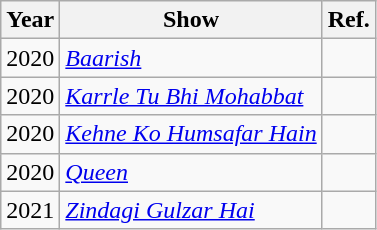<table class="wikitable sortable">
<tr>
<th>Year</th>
<th>Show</th>
<th>Ref.</th>
</tr>
<tr>
<td>2020</td>
<td><em><a href='#'>Baarish</a></em></td>
<td></td>
</tr>
<tr>
<td>2020</td>
<td><em><a href='#'>Karrle Tu Bhi Mohabbat</a></em></td>
<td></td>
</tr>
<tr>
<td>2020</td>
<td><em><a href='#'>Kehne Ko Humsafar Hain</a></em></td>
<td></td>
</tr>
<tr>
<td>2020</td>
<td><em><a href='#'>Queen</a></em></td>
<td></td>
</tr>
<tr>
<td>2021</td>
<td><em><a href='#'>Zindagi Gulzar Hai</a></em></td>
<td></td>
</tr>
</table>
